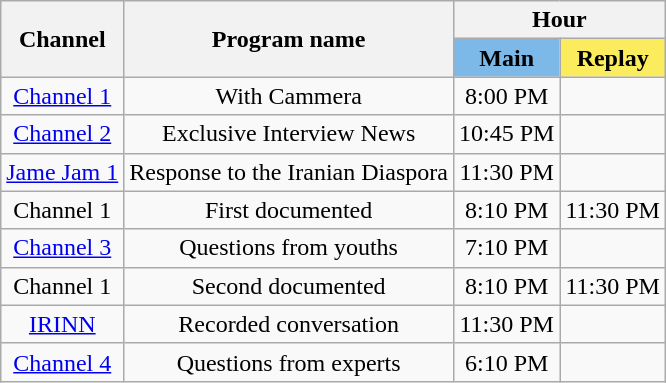<table class="wikitable" style="text-align:center;">
<tr>
<th rowspan="2" scope="col">Channel</th>
<th rowspan="2" scope="col">Program name</th>
<th colspan="2">Hour</th>
</tr>
<tr>
<th style="background: #7CB9E8" scope="col">Main</th>
<th style="background: #FBEC5D" scope="col">Replay</th>
</tr>
<tr>
<td><a href='#'>Channel 1</a></td>
<td>With Cammera</td>
<td>8:00 PM</td>
<td></td>
</tr>
<tr>
<td><a href='#'>Channel 2</a></td>
<td>Exclusive Interview News</td>
<td>10:45 PM</td>
<td></td>
</tr>
<tr>
<td><a href='#'>Jame Jam 1</a></td>
<td>Response to the Iranian Diaspora</td>
<td>11:30 PM</td>
<td></td>
</tr>
<tr>
<td>Channel 1</td>
<td>First documented</td>
<td>8:10 PM</td>
<td>11:30 PM</td>
</tr>
<tr>
<td><a href='#'>Channel 3</a></td>
<td>Questions from youths</td>
<td>7:10 PM</td>
<td></td>
</tr>
<tr>
<td>Channel 1</td>
<td>Second documented</td>
<td>8:10 PM</td>
<td>11:30 PM</td>
</tr>
<tr>
<td><a href='#'>IRINN</a></td>
<td>Recorded conversation</td>
<td>11:30 PM</td>
<td></td>
</tr>
<tr>
<td><a href='#'>Channel 4</a></td>
<td>Questions from experts</td>
<td>6:10 PM</td>
<td></td>
</tr>
</table>
